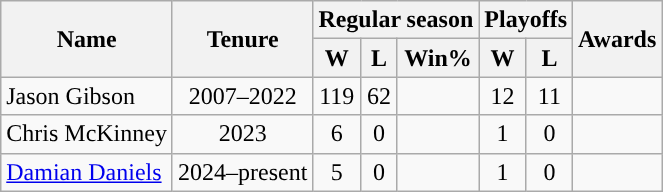<table class="wikitable">
<tr>
<th rowspan="2">Name</th>
<th rowspan="2">Tenure</th>
<th colspan="3">Regular season</th>
<th colspan="2">Playoffs</th>
<th rowspan="2">Awards</th>
</tr>
<tr>
<th rowspan="1">W</th>
<th rowspan="1">L</th>
<th rowspan="1">Win%</th>
<th rowspan="1">W</th>
<th rowspan="1">L</th>
</tr>
<tr>
<td>Jason Gibson</td>
<td style="text-align:center;">2007–2022</td>
<td style="text-align:center;">119</td>
<td style="text-align:center;">62</td>
<td style="text-align:center;"></td>
<td style="text-align:center;">12</td>
<td style="text-align:center;">11</td>
<td></td>
</tr>
<tr>
<td>Chris McKinney</td>
<td style="text-align:center;">2023</td>
<td style="text-align:center;">6</td>
<td style="text-align:center;">0</td>
<td style="text-align:center;"></td>
<td style="text-align:center;">1</td>
<td style="text-align:center;">0</td>
<td></td>
</tr>
<tr>
<td><a href='#'>Damian Daniels</a></td>
<td style="text-align:center;">2024–present</td>
<td style="text-align:center;">5</td>
<td style="text-align:center;">0</td>
<td style="text-align:center;"></td>
<td style="text-align:center;">1</td>
<td style="text-align:center;">0</td>
<td></td>
</tr>
</table>
